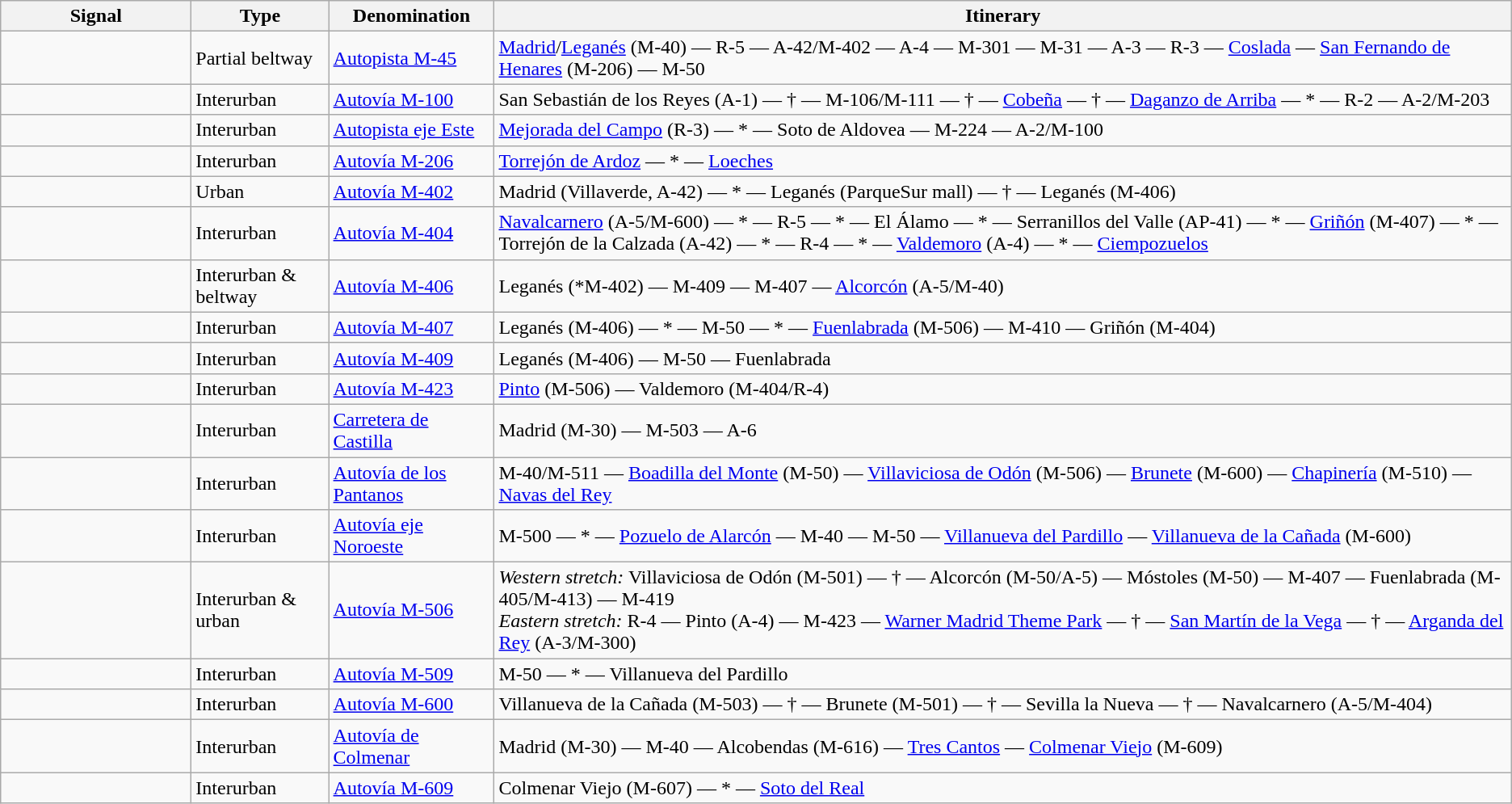<table class="wikitable">
<tr>
<th width="150px">Signal</th>
<th>Type</th>
<th>Denomination</th>
<th>Itinerary</th>
</tr>
<tr>
<td></td>
<td>Partial beltway</td>
<td><a href='#'>Autopista M-45</a></td>
<td><a href='#'>Madrid</a>/<a href='#'>Leganés</a> (M-40) — R-5 — A-42/M-402 — A-4 — M-301 — M-31 — A-3 — R-3 — <a href='#'>Coslada</a> — <a href='#'>San Fernando de Henares</a> (M-206) — M-50</td>
</tr>
<tr>
<td></td>
<td>Interurban</td>
<td><a href='#'>Autovía M-100</a></td>
<td>San Sebastián de los Reyes (A-1) — † — M-106/M-111 — † — <a href='#'>Cobeña</a> — † — <a href='#'>Daganzo de Arriba</a> — * — R-2 — A-2/M-203</td>
</tr>
<tr>
<td></td>
<td>Interurban</td>
<td><a href='#'>Autopista eje Este</a></td>
<td><a href='#'>Mejorada del Campo</a> (R-3) — * — Soto de Aldovea — M-224 — A-2/M-100</td>
</tr>
<tr>
<td></td>
<td>Interurban</td>
<td><a href='#'>Autovía M-206</a></td>
<td><a href='#'>Torrejón de Ardoz</a> — * — <a href='#'>Loeches</a></td>
</tr>
<tr>
<td></td>
<td>Urban</td>
<td><a href='#'>Autovía M-402</a></td>
<td>Madrid (Villaverde, A-42) — * — Leganés (ParqueSur mall) — † —  Leganés (M-406)</td>
</tr>
<tr>
<td></td>
<td>Interurban</td>
<td><a href='#'>Autovía M-404</a></td>
<td><a href='#'>Navalcarnero</a> (A-5/M-600) — * — R-5 — * — El Álamo — * — Serranillos del Valle (AP-41)  — * — <a href='#'>Griñón</a> (M-407) — * — Torrejón de la Calzada (A-42) — * — R-4 — * — <a href='#'>Valdemoro</a> (A-4) — * — <a href='#'>Ciempozuelos</a></td>
</tr>
<tr>
<td></td>
<td>Interurban & beltway</td>
<td><a href='#'>Autovía M-406</a></td>
<td>Leganés (*M-402) — M-409 — M-407 — <a href='#'>Alcorcón</a> (A-5/M-40)</td>
</tr>
<tr>
<td></td>
<td>Interurban</td>
<td><a href='#'>Autovía M-407</a></td>
<td>Leganés (M-406) — * — M-50 — * — <a href='#'>Fuenlabrada</a> (M-506) — M-410  — Griñón (M-404)</td>
</tr>
<tr>
<td></td>
<td>Interurban</td>
<td><a href='#'>Autovía M-409</a></td>
<td>Leganés (M-406) — M-50 — Fuenlabrada</td>
</tr>
<tr>
<td></td>
<td>Interurban</td>
<td><a href='#'>Autovía M-423</a></td>
<td><a href='#'>Pinto</a> (M-506) — Valdemoro (M-404/R-4)</td>
</tr>
<tr>
<td></td>
<td>Interurban</td>
<td><a href='#'>Carretera de Castilla</a></td>
<td>Madrid (M-30) — M-503 — A-6</td>
</tr>
<tr>
<td></td>
<td>Interurban</td>
<td><a href='#'>Autovía de los Pantanos</a></td>
<td>M-40/M-511 — <a href='#'>Boadilla del Monte</a> (M-50) — <a href='#'>Villaviciosa de Odón</a> (M-506) — <a href='#'>Brunete</a> (M-600) — <a href='#'>Chapinería</a> (M-510) — <a href='#'>Navas del Rey</a></td>
</tr>
<tr>
<td></td>
<td>Interurban</td>
<td><a href='#'>Autovía eje Noroeste</a></td>
<td>M-500 — * — <a href='#'>Pozuelo de Alarcón</a> — M-40 — M-50 — <a href='#'>Villanueva del Pardillo</a> — <a href='#'>Villanueva de la Cañada</a> (M-600)</td>
</tr>
<tr>
<td></td>
<td>Interurban & urban</td>
<td><a href='#'>Autovía M-506</a></td>
<td><em>Western stretch:</em> Villaviciosa de Odón (M-501) — † — Alcorcón (M-50/A-5) — Móstoles (M-50) — M-407 — Fuenlabrada (M-405/M-413) — M-419<br><em>Eastern stretch:</em> R-4 — Pinto (A-4) — M-423 — <a href='#'>Warner Madrid Theme Park</a> — † — <a href='#'>San Martín de la Vega</a> — † — <a href='#'>Arganda del Rey</a> (A-3/M-300)</td>
</tr>
<tr>
<td></td>
<td>Interurban</td>
<td><a href='#'>Autovía M-509</a></td>
<td>M-50 — * — Villanueva del Pardillo</td>
</tr>
<tr>
<td></td>
<td>Interurban</td>
<td><a href='#'>Autovía M-600</a></td>
<td>Villanueva de la Cañada (M-503) — † — Brunete (M-501) — † — Sevilla la Nueva — † —  Navalcarnero (A-5/M-404)</td>
</tr>
<tr>
<td></td>
<td>Interurban</td>
<td><a href='#'>Autovía de Colmenar</a></td>
<td>Madrid (M-30) — M-40 — Alcobendas (M-616) — <a href='#'>Tres Cantos</a> — <a href='#'>Colmenar Viejo</a> (M-609)</td>
</tr>
<tr>
<td></td>
<td>Interurban</td>
<td><a href='#'>Autovía M-609</a></td>
<td>Colmenar Viejo (M-607) — * — <a href='#'>Soto del Real</a></td>
</tr>
</table>
